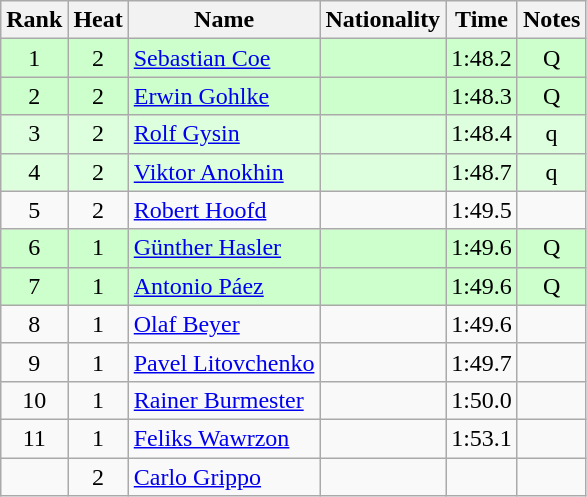<table class="wikitable sortable" style="text-align:center">
<tr>
<th>Rank</th>
<th>Heat</th>
<th>Name</th>
<th>Nationality</th>
<th>Time</th>
<th>Notes</th>
</tr>
<tr bgcolor=ccffcc>
<td>1</td>
<td>2</td>
<td align="left"><a href='#'>Sebastian Coe</a></td>
<td align=left></td>
<td>1:48.2</td>
<td>Q</td>
</tr>
<tr bgcolor=ccffcc>
<td>2</td>
<td>2</td>
<td align="left"><a href='#'>Erwin Gohlke</a></td>
<td align=left></td>
<td>1:48.3</td>
<td>Q</td>
</tr>
<tr bgcolor=ddffdd>
<td>3</td>
<td>2</td>
<td align="left"><a href='#'>Rolf Gysin</a></td>
<td align=left></td>
<td>1:48.4</td>
<td>q</td>
</tr>
<tr bgcolor=ddffdd>
<td>4</td>
<td>2</td>
<td align="left"><a href='#'>Viktor Anokhin</a></td>
<td align=left></td>
<td>1:48.7</td>
<td>q</td>
</tr>
<tr>
<td>5</td>
<td>2</td>
<td align="left"><a href='#'>Robert Hoofd</a></td>
<td align=left></td>
<td>1:49.5</td>
<td></td>
</tr>
<tr bgcolor=ccffcc>
<td>6</td>
<td>1</td>
<td align="left"><a href='#'>Günther Hasler</a></td>
<td align=left></td>
<td>1:49.6</td>
<td>Q</td>
</tr>
<tr bgcolor=ccffcc>
<td>7</td>
<td>1</td>
<td align="left"><a href='#'>Antonio Páez</a></td>
<td align=left></td>
<td>1:49.6</td>
<td>Q</td>
</tr>
<tr>
<td>8</td>
<td>1</td>
<td align="left"><a href='#'>Olaf Beyer</a></td>
<td align=left></td>
<td>1:49.6</td>
<td></td>
</tr>
<tr>
<td>9</td>
<td>1</td>
<td align="left"><a href='#'>Pavel Litovchenko</a></td>
<td align=left></td>
<td>1:49.7</td>
<td></td>
</tr>
<tr>
<td>10</td>
<td>1</td>
<td align="left"><a href='#'>Rainer Burmester</a></td>
<td align=left></td>
<td>1:50.0</td>
<td></td>
</tr>
<tr>
<td>11</td>
<td>1</td>
<td align="left"><a href='#'>Feliks Wawrzon</a></td>
<td align=left></td>
<td>1:53.1</td>
<td></td>
</tr>
<tr>
<td></td>
<td>2</td>
<td align="left"><a href='#'>Carlo Grippo</a></td>
<td align=left></td>
<td></td>
<td></td>
</tr>
</table>
